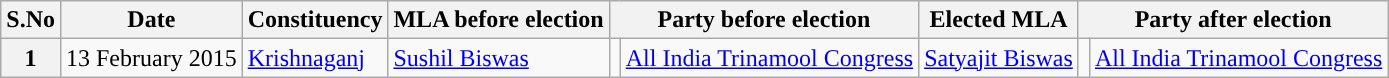<table class="wikitable sortable">
<tr>
<th>S.No</th>
<th>Date</th>
<th>Constituency</th>
<th>MLA before election</th>
<th colspan="2">Party before election</th>
<th>Elected MLA</th>
<th colspan="2">Party after election</th>
</tr>
<tr>
<th>1</th>
<td>13 February 2015</td>
<td><a href='#'>Krishnaganj</a></td>
<td><a href='#'>Sushil Biswas</a></td>
<td></td>
<td><a href='#'>All India Trinamool Congress</a></td>
<td><a href='#'>Satyajit Biswas</a></td>
<td></td>
<td><a href='#'>All India Trinamool Congress</a></td>
</tr>
</table>
